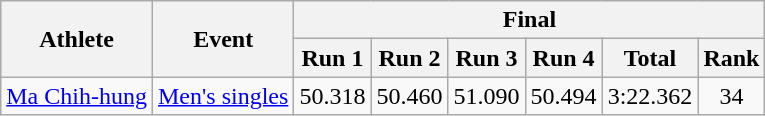<table class="wikitable" style="text-align:center">
<tr>
<th rowspan="2">Athlete</th>
<th rowspan="2">Event</th>
<th colspan="6">Final</th>
</tr>
<tr>
<th>Run 1</th>
<th>Run 2</th>
<th>Run 3</th>
<th>Run 4</th>
<th>Total</th>
<th>Rank</th>
</tr>
<tr>
<td align="left"><a href='#'>Ma Chih-hung</a></td>
<td align="left"><a href='#'>Men's singles</a></td>
<td>50.318</td>
<td>50.460</td>
<td>51.090</td>
<td>50.494</td>
<td>3:22.362</td>
<td>34</td>
</tr>
</table>
